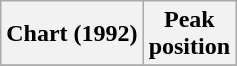<table class="wikitable plainrowheaders" style="text-align:center">
<tr>
<th scope="col">Chart (1992)</th>
<th scope="col">Peak<br>position</th>
</tr>
<tr>
</tr>
</table>
